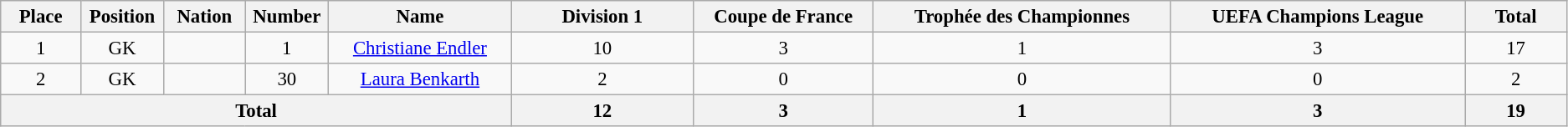<table class="wikitable" style="font-size: 95%; text-align: center;">
<tr>
<th width=60>Place</th>
<th width=60>Position</th>
<th width=60>Nation</th>
<th width=60>Number</th>
<th width=150>Name</th>
<th width=150>Division 1</th>
<th width=150>Coupe de France</th>
<th width=250>Trophée des Championnes</th>
<th width=250>UEFA Champions League</th>
<th width=80>Total</th>
</tr>
<tr>
<td>1</td>
<td>GK</td>
<td></td>
<td>1</td>
<td><a href='#'>Christiane Endler</a></td>
<td>10</td>
<td>3</td>
<td>1</td>
<td>3</td>
<td>17</td>
</tr>
<tr>
<td>2</td>
<td>GK</td>
<td></td>
<td>30</td>
<td><a href='#'>Laura Benkarth</a></td>
<td>2</td>
<td>0</td>
<td>0</td>
<td>0</td>
<td>2</td>
</tr>
<tr>
<th colspan=5>Total</th>
<th>12</th>
<th>3</th>
<th>1</th>
<th>3</th>
<th>19</th>
</tr>
</table>
